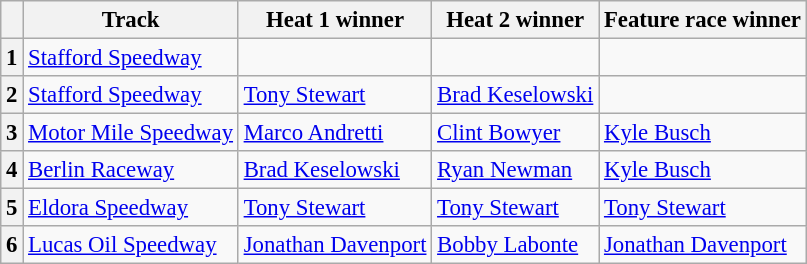<table class="wikitable" style="font-size:95%">
<tr>
<th></th>
<th>Track</th>
<th>Heat 1 winner</th>
<th>Heat 2 winner</th>
<th>Feature race winner</th>
</tr>
<tr>
<th>1</th>
<td><a href='#'>Stafford Speedway</a></td>
<td></td>
<td></td>
<td></td>
</tr>
<tr>
<th>2</th>
<td><a href='#'>Stafford Speedway</a></td>
<td><a href='#'>Tony Stewart</a></td>
<td><a href='#'>Brad Keselowski</a></td>
<td></td>
</tr>
<tr>
<th>3</th>
<td><a href='#'>Motor Mile Speedway</a></td>
<td><a href='#'>Marco Andretti</a></td>
<td><a href='#'>Clint Bowyer</a></td>
<td><a href='#'>Kyle Busch</a></td>
</tr>
<tr>
<th>4</th>
<td><a href='#'>Berlin Raceway</a></td>
<td><a href='#'>Brad Keselowski</a></td>
<td><a href='#'>Ryan Newman</a></td>
<td><a href='#'>Kyle Busch</a></td>
</tr>
<tr>
<th>5</th>
<td><a href='#'>Eldora Speedway</a></td>
<td><a href='#'>Tony Stewart</a></td>
<td><a href='#'>Tony Stewart</a></td>
<td><a href='#'>Tony Stewart</a></td>
</tr>
<tr>
<th>6</th>
<td><a href='#'>Lucas Oil Speedway</a></td>
<td><a href='#'>Jonathan Davenport</a></td>
<td><a href='#'>Bobby Labonte</a></td>
<td><a href='#'>Jonathan Davenport</a></td>
</tr>
</table>
